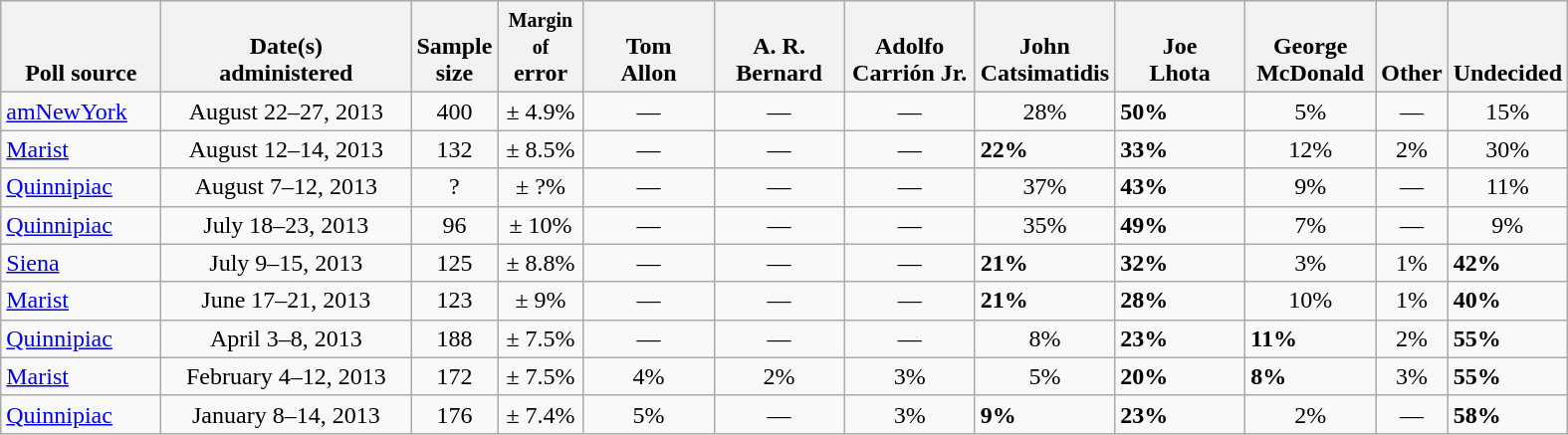<table class="wikitable">
<tr valign= bottom>
<th style="width:100px;">Poll source</th>
<th style="width:160px;">Date(s)<br>administered</th>
<th style="width:40px;" class=small>Sample<br>size</th>
<th style="width:50px;"><small>Margin of</small><br>error</th>
<th style="width:80px;">Tom<br>Allon</th>
<th style="width:80px;">A. R.<br>Bernard</th>
<th style="width:80px;">Adolfo<br>Carrión Jr.</th>
<th style="width:80px;">John<br>Catsimatidis</th>
<th style="width:80px;">Joe<br>Lhota</th>
<th style="width:80px;">George<br>McDonald</th>
<th>Other</th>
<th>Undecided</th>
</tr>
<tr>
<td><a href='#'>amNewYork</a></td>
<td align=center>August 22–27, 2013</td>
<td align=center>400</td>
<td align=center>± 4.9%</td>
<td align=center>—</td>
<td align=center>—</td>
<td align=center>—</td>
<td align=center>28%</td>
<td><strong>50%</strong></td>
<td align=center>5%</td>
<td align=center>—</td>
<td align=center>15%</td>
</tr>
<tr>
<td><a href='#'>Marist</a></td>
<td align=center>August 12–14, 2013</td>
<td align=center>132</td>
<td align=center>± 8.5%</td>
<td align=center>—</td>
<td align=center>—</td>
<td align=center>—</td>
<td><strong>22%</strong></td>
<td><strong>33%</strong></td>
<td align=center>12%</td>
<td align=center>2%</td>
<td align=center>30%</td>
</tr>
<tr>
<td><a href='#'>Quinnipiac</a></td>
<td align=center>August 7–12, 2013</td>
<td align=center>?</td>
<td align=center>± ?%</td>
<td align=center>—</td>
<td align=center>—</td>
<td align=center>—</td>
<td align=center>37%</td>
<td><strong>43%</strong></td>
<td align=center>9%</td>
<td align=center>—</td>
<td align=center>11%</td>
</tr>
<tr>
<td><a href='#'>Quinnipiac</a></td>
<td align=center>July 18–23, 2013</td>
<td align=center>96</td>
<td align=center>± 10%</td>
<td align=center>—</td>
<td align=center>—</td>
<td align=center>—</td>
<td align=center>35%</td>
<td><strong>49%</strong></td>
<td align=center>7%</td>
<td align=center>—</td>
<td align=center>9%</td>
</tr>
<tr>
<td><a href='#'>Siena</a></td>
<td align=center>July 9–15, 2013</td>
<td align=center>125</td>
<td align=center>± 8.8%</td>
<td align=center>—</td>
<td align=center>—</td>
<td align=center>—</td>
<td><strong>21%</strong></td>
<td><strong>32%</strong></td>
<td align=center>3%</td>
<td align=center>1%</td>
<td><strong>42%</strong></td>
</tr>
<tr>
<td><a href='#'>Marist</a></td>
<td align=center>June 17–21, 2013</td>
<td align=center>123</td>
<td align=center>± 9%</td>
<td align=center>—</td>
<td align=center>—</td>
<td align=center>—</td>
<td><strong>21%</strong></td>
<td><strong>28%</strong></td>
<td align=center>10%</td>
<td align=center>1%</td>
<td><strong>40%</strong></td>
</tr>
<tr>
<td><a href='#'>Quinnipiac</a></td>
<td align=center>April 3–8, 2013</td>
<td align=center>188</td>
<td align=center>± 7.5%</td>
<td align=center>—</td>
<td align=center>—</td>
<td align=center>—</td>
<td align=center>8%</td>
<td><strong>23%</strong></td>
<td><strong>11%</strong></td>
<td align=center>2%</td>
<td><strong>55%</strong></td>
</tr>
<tr>
<td><a href='#'>Marist</a></td>
<td align=center>February 4–12, 2013</td>
<td align=center>172</td>
<td align=center>± 7.5%</td>
<td align=center>4%</td>
<td align=center>2%</td>
<td align=center>3%</td>
<td align=center>5%</td>
<td><strong>20%</strong></td>
<td><strong>8%</strong></td>
<td align=center>3%</td>
<td><strong>55%</strong></td>
</tr>
<tr>
<td><a href='#'>Quinnipiac</a></td>
<td align=center>January 8–14, 2013</td>
<td align=center>176</td>
<td align=center>± 7.4%</td>
<td align=center>5%</td>
<td align=center>—</td>
<td align=center>3%</td>
<td><strong>9%</strong></td>
<td><strong>23%</strong></td>
<td align=center>2%</td>
<td align=center>—</td>
<td><strong>58%</strong></td>
</tr>
</table>
